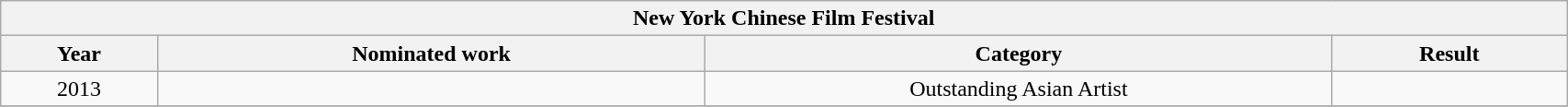<table width="90%" class="wikitable">
<tr>
<th colspan="4" align="center">New York Chinese Film Festival</th>
</tr>
<tr>
<th width="10%">Year</th>
<th width="35%">Nominated work</th>
<th width="40%">Category</th>
<th width="15%">Result</th>
</tr>
<tr>
<td align="center">2013</td>
<td align="center"></td>
<td align="center">Outstanding Asian Artist</td>
<td></td>
</tr>
<tr>
</tr>
</table>
